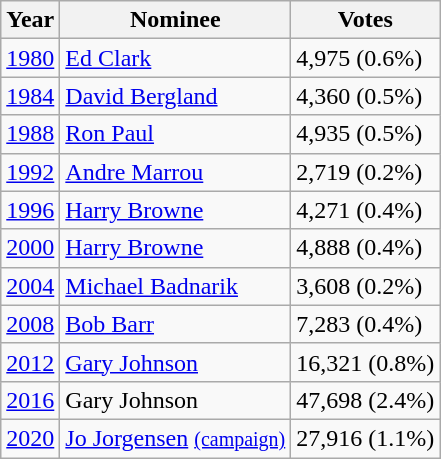<table class="wikitable">
<tr>
<th>Year</th>
<th>Nominee</th>
<th>Votes</th>
</tr>
<tr>
<td><a href='#'>1980</a></td>
<td><a href='#'>Ed Clark</a></td>
<td>4,975 (0.6%)</td>
</tr>
<tr>
<td><a href='#'>1984</a></td>
<td><a href='#'>David Bergland</a></td>
<td>4,360 (0.5%)</td>
</tr>
<tr>
<td><a href='#'>1988</a></td>
<td><a href='#'>Ron Paul</a></td>
<td>4,935 (0.5%)</td>
</tr>
<tr>
<td><a href='#'>1992</a></td>
<td><a href='#'>Andre Marrou</a></td>
<td>2,719 (0.2%)</td>
</tr>
<tr>
<td><a href='#'>1996</a></td>
<td><a href='#'>Harry Browne</a></td>
<td>4,271 (0.4%)</td>
</tr>
<tr>
<td><a href='#'>2000</a></td>
<td><a href='#'>Harry Browne</a></td>
<td>4,888 (0.4%)</td>
</tr>
<tr>
<td><a href='#'>2004</a></td>
<td><a href='#'>Michael Badnarik</a></td>
<td>3,608 (0.2%)</td>
</tr>
<tr>
<td><a href='#'>2008</a></td>
<td><a href='#'>Bob Barr</a> </td>
<td>7,283 (0.4%)</td>
</tr>
<tr>
<td><a href='#'>2012</a></td>
<td><a href='#'>Gary Johnson</a> </td>
<td>16,321 (0.8%)</td>
</tr>
<tr>
<td><a href='#'>2016</a></td>
<td>Gary Johnson </td>
<td>47,698 (2.4%)</td>
</tr>
<tr>
<td><a href='#'>2020</a></td>
<td><a href='#'>Jo Jorgensen</a> <small><a href='#'>(campaign)</a></small></td>
<td>27,916 (1.1%)</td>
</tr>
</table>
